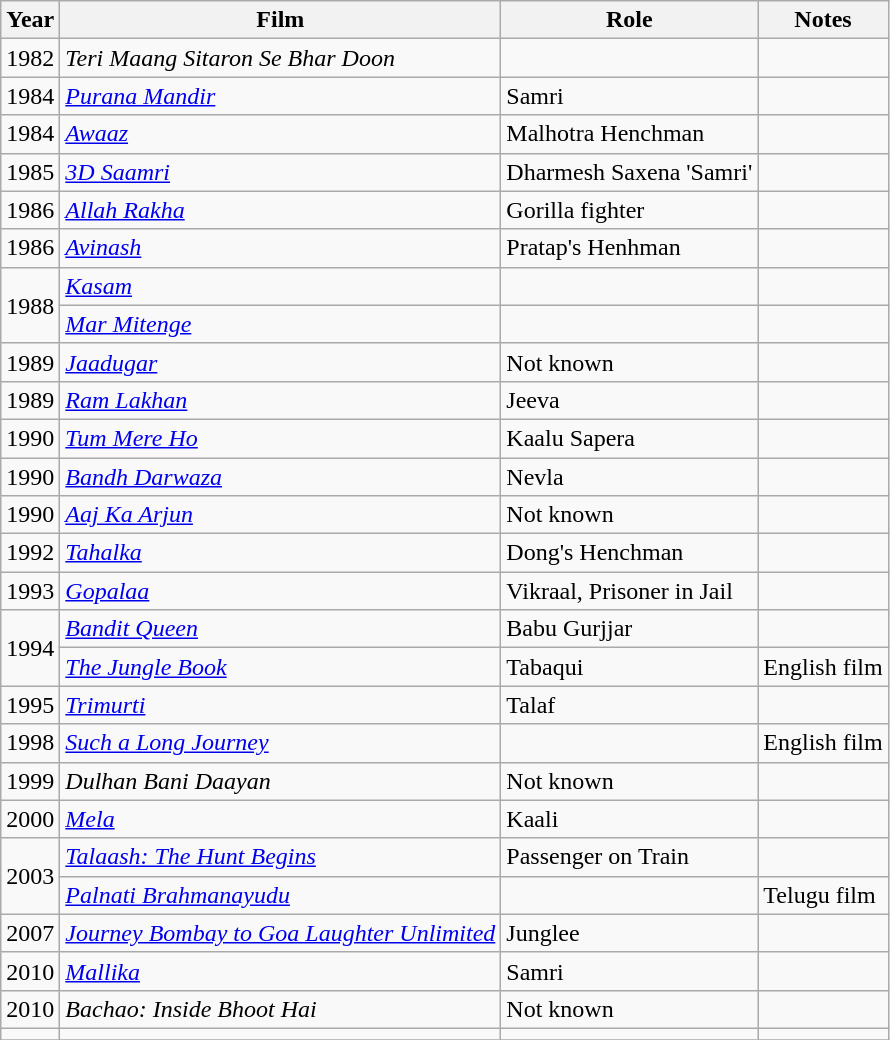<table class="wikitable sortable">
<tr>
<th>Year</th>
<th>Film</th>
<th>Role</th>
<th>Notes</th>
</tr>
<tr>
<td>1982</td>
<td><em>Teri Maang Sitaron Se Bhar Doon</em></td>
<td></td>
<td></td>
</tr>
<tr>
<td>1984</td>
<td><em><a href='#'>Purana Mandir</a></em></td>
<td>Samri</td>
<td></td>
</tr>
<tr>
<td>1984</td>
<td><em><a href='#'>Awaaz</a></em></td>
<td>Malhotra Henchman</td>
<td></td>
</tr>
<tr>
<td>1985</td>
<td><em><a href='#'>3D Saamri</a></em></td>
<td>Dharmesh Saxena 'Samri'</td>
<td></td>
</tr>
<tr>
<td>1986</td>
<td><em><a href='#'>Allah Rakha</a></em></td>
<td>Gorilla fighter</td>
<td></td>
</tr>
<tr>
<td>1986</td>
<td><em><a href='#'>Avinash</a></em></td>
<td>Pratap's Henhman</td>
<td></td>
</tr>
<tr>
<td rowspan="2">1988</td>
<td><em><a href='#'>Kasam</a></em></td>
<td></td>
<td></td>
</tr>
<tr>
<td><em><a href='#'>Mar Mitenge</a></em></td>
<td></td>
<td></td>
</tr>
<tr>
<td>1989</td>
<td><em><a href='#'>Jaadugar</a></em></td>
<td>Not known</td>
<td></td>
</tr>
<tr>
<td>1989</td>
<td><em><a href='#'>Ram Lakhan</a></em></td>
<td>Jeeva</td>
<td></td>
</tr>
<tr>
<td>1990</td>
<td><em><a href='#'>Tum Mere Ho</a></em></td>
<td>Kaalu Sapera</td>
<td></td>
</tr>
<tr>
<td>1990</td>
<td><em><a href='#'>Bandh Darwaza</a></em></td>
<td>Nevla</td>
<td></td>
</tr>
<tr>
<td>1990</td>
<td><em><a href='#'>Aaj Ka Arjun</a></em></td>
<td>Not known</td>
<td></td>
</tr>
<tr>
<td>1992</td>
<td><em><a href='#'>Tahalka</a></em></td>
<td>Dong's Henchman</td>
<td></td>
</tr>
<tr>
<td>1993</td>
<td><em><a href='#'>Gopalaa</a></em></td>
<td>Vikraal, Prisoner in Jail</td>
<td></td>
</tr>
<tr>
<td rowspan="2">1994</td>
<td><em><a href='#'>Bandit Queen</a></em></td>
<td>Babu Gurjjar</td>
<td></td>
</tr>
<tr>
<td><em><a href='#'>The Jungle Book</a></em></td>
<td>Tabaqui</td>
<td>English film</td>
</tr>
<tr>
<td>1995</td>
<td><em><a href='#'>Trimurti</a></em></td>
<td>Talaf</td>
<td></td>
</tr>
<tr>
<td>1998</td>
<td><em><a href='#'>Such a Long Journey</a></em></td>
<td></td>
<td>English film</td>
</tr>
<tr>
<td>1999</td>
<td><em>Dulhan Bani Daayan</em></td>
<td>Not known</td>
<td></td>
</tr>
<tr>
<td>2000</td>
<td><em><a href='#'>Mela</a></em></td>
<td>Kaali</td>
<td></td>
</tr>
<tr>
<td rowspan="2">2003</td>
<td><em><a href='#'>Talaash: The Hunt Begins</a></em></td>
<td>Passenger on Train</td>
<td></td>
</tr>
<tr>
<td><em><a href='#'>Palnati Brahmanayudu</a></em></td>
<td></td>
<td>Telugu film</td>
</tr>
<tr>
<td>2007</td>
<td><em><a href='#'>Journey Bombay to Goa Laughter Unlimited</a></em></td>
<td>Junglee</td>
<td></td>
</tr>
<tr>
<td>2010</td>
<td><em><a href='#'>Mallika</a></em></td>
<td>Samri</td>
<td></td>
</tr>
<tr>
<td>2010</td>
<td><em>Bachao: Inside Bhoot Hai</em></td>
<td>Not known</td>
<td></td>
</tr>
<tr>
<td></td>
<td></td>
<td></td>
<td></td>
</tr>
<tr>
</tr>
</table>
